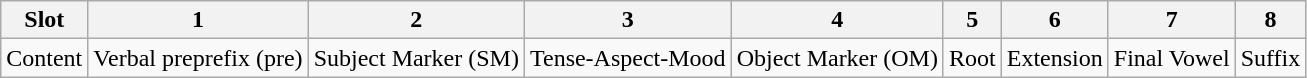<table class="wikitable">
<tr>
<th>Slot</th>
<th>1</th>
<th>2</th>
<th>3</th>
<th>4</th>
<th>5</th>
<th>6</th>
<th>7</th>
<th>8</th>
</tr>
<tr>
<td>Content</td>
<td>Verbal preprefix (pre)</td>
<td>Subject Marker (SM)</td>
<td>Tense-Aspect-Mood</td>
<td>Object Marker (OM)</td>
<td>Root</td>
<td>Extension</td>
<td>Final Vowel</td>
<td>Suffix</td>
</tr>
</table>
